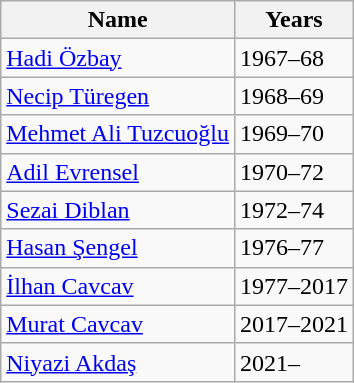<table class="wikitable" style="text-align: center">
<tr>
<th rowspan="1">Name</th>
<th rowspan="1">Years</th>
</tr>
<tr>
<td align=left><a href='#'>Hadi Özbay</a></td>
<td align=left>1967–68</td>
</tr>
<tr>
<td align=left><a href='#'>Necip Türegen</a></td>
<td align=left>1968–69</td>
</tr>
<tr>
<td align=left><a href='#'>Mehmet Ali Tuzcuoğlu</a></td>
<td align=left>1969–70</td>
</tr>
<tr>
<td align=left><a href='#'>Adil Evrensel</a></td>
<td align=left>1970–72</td>
</tr>
<tr>
<td align=left><a href='#'>Sezai Diblan</a></td>
<td align=left>1972–74</td>
</tr>
<tr>
<td align=left><a href='#'>Hasan Şengel</a></td>
<td align=left>1976–77</td>
</tr>
<tr>
<td align=left><a href='#'>İlhan Cavcav</a></td>
<td align=left>1977–2017</td>
</tr>
<tr>
<td align=left><a href='#'>Murat Cavcav</a></td>
<td align=left>2017–2021</td>
</tr>
<tr>
<td align=left><a href='#'>Niyazi Akdaş</a></td>
<td align=left>2021–</td>
</tr>
</table>
